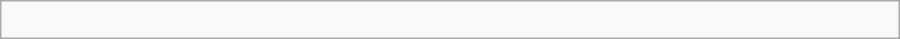<table class="wikitable" width=600px>
<tr>
<td><br></td>
</tr>
</table>
